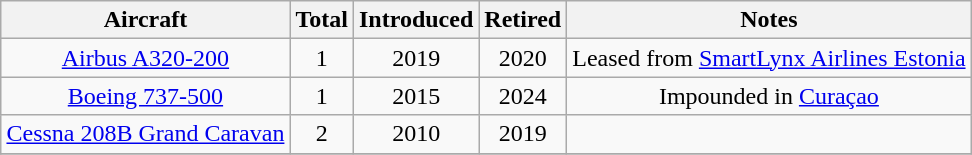<table class="wikitable" style="text-align:center; margin:0.5em auto;">
<tr>
<th>Aircraft</th>
<th>Total</th>
<th>Introduced</th>
<th>Retired</th>
<th>Notes</th>
</tr>
<tr>
<td><a href='#'>Airbus A320-200</a></td>
<td>1</td>
<td>2019</td>
<td>2020</td>
<td>Leased from <a href='#'>SmartLynx Airlines Estonia</a></td>
</tr>
<tr>
<td><a href='#'>Boeing 737-500</a></td>
<td>1</td>
<td>2015</td>
<td>2024</td>
<td>Impounded in <a href='#'>Curaçao</a></td>
</tr>
<tr>
<td><a href='#'>Cessna 208B Grand Caravan</a></td>
<td>2</td>
<td>2010</td>
<td>2019</td>
<td></td>
</tr>
<tr>
</tr>
</table>
